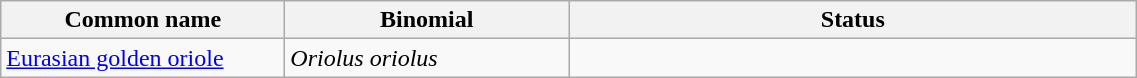<table width=60% class="wikitable">
<tr>
<th width=15%>Common name</th>
<th width=15%>Binomial</th>
<th width=30%>Status</th>
</tr>
<tr>
<td><a href='#'>Eurasian golden oriole</a></td>
<td><em>Oriolus oriolus</em></td>
<td></td>
</tr>
</table>
